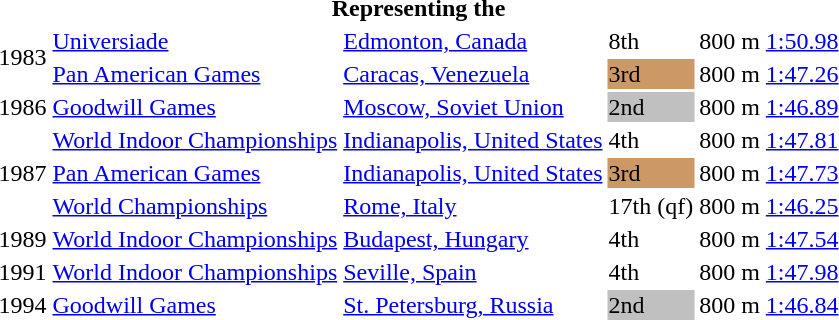<table>
<tr>
<th colspan="6">Representing the </th>
</tr>
<tr>
<td rowspan=2>1983</td>
<td><a href='#'>Universiade</a></td>
<td><a href='#'>Edmonton, Canada</a></td>
<td>8th</td>
<td>800 m</td>
<td><a href='#'>1:50.98</a></td>
</tr>
<tr>
<td><a href='#'>Pan American Games</a></td>
<td><a href='#'>Caracas, Venezuela</a></td>
<td bgcolor=cc9966>3rd</td>
<td>800 m</td>
<td><a href='#'>1:47.26</a></td>
</tr>
<tr>
<td>1986</td>
<td><a href='#'>Goodwill Games</a></td>
<td><a href='#'>Moscow, Soviet Union</a></td>
<td bgcolor=silver>2nd</td>
<td>800 m</td>
<td><a href='#'>1:46.89</a></td>
</tr>
<tr>
<td rowspan=3>1987</td>
<td><a href='#'>World Indoor Championships</a></td>
<td><a href='#'>Indianapolis, United States</a></td>
<td>4th</td>
<td>800 m</td>
<td><a href='#'>1:47.81</a></td>
</tr>
<tr>
<td><a href='#'>Pan American Games</a></td>
<td><a href='#'>Indianapolis, United States</a></td>
<td bgcolor=cc9966>3rd</td>
<td>800 m</td>
<td><a href='#'>1:47.73</a></td>
</tr>
<tr>
<td><a href='#'>World Championships</a></td>
<td><a href='#'>Rome, Italy</a></td>
<td>17th (qf)</td>
<td>800 m</td>
<td><a href='#'>1:46.25</a></td>
</tr>
<tr>
<td>1989</td>
<td><a href='#'>World Indoor Championships</a></td>
<td><a href='#'>Budapest, Hungary</a></td>
<td>4th</td>
<td>800 m</td>
<td><a href='#'>1:47.54</a></td>
</tr>
<tr>
<td>1991</td>
<td><a href='#'>World Indoor Championships</a></td>
<td><a href='#'>Seville, Spain</a></td>
<td>4th</td>
<td>800 m</td>
<td><a href='#'>1:47.98</a></td>
</tr>
<tr>
<td>1994</td>
<td><a href='#'>Goodwill Games</a></td>
<td><a href='#'>St. Petersburg, Russia</a></td>
<td bgcolor=silver>2nd</td>
<td>800 m</td>
<td><a href='#'>1:46.84</a></td>
</tr>
</table>
